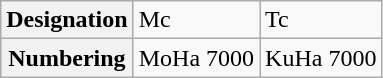<table class="wikitable">
<tr>
<th>Designation</th>
<td>Mc</td>
<td>Tc</td>
</tr>
<tr>
<th>Numbering</th>
<td>MoHa 7000</td>
<td>KuHa 7000</td>
</tr>
</table>
